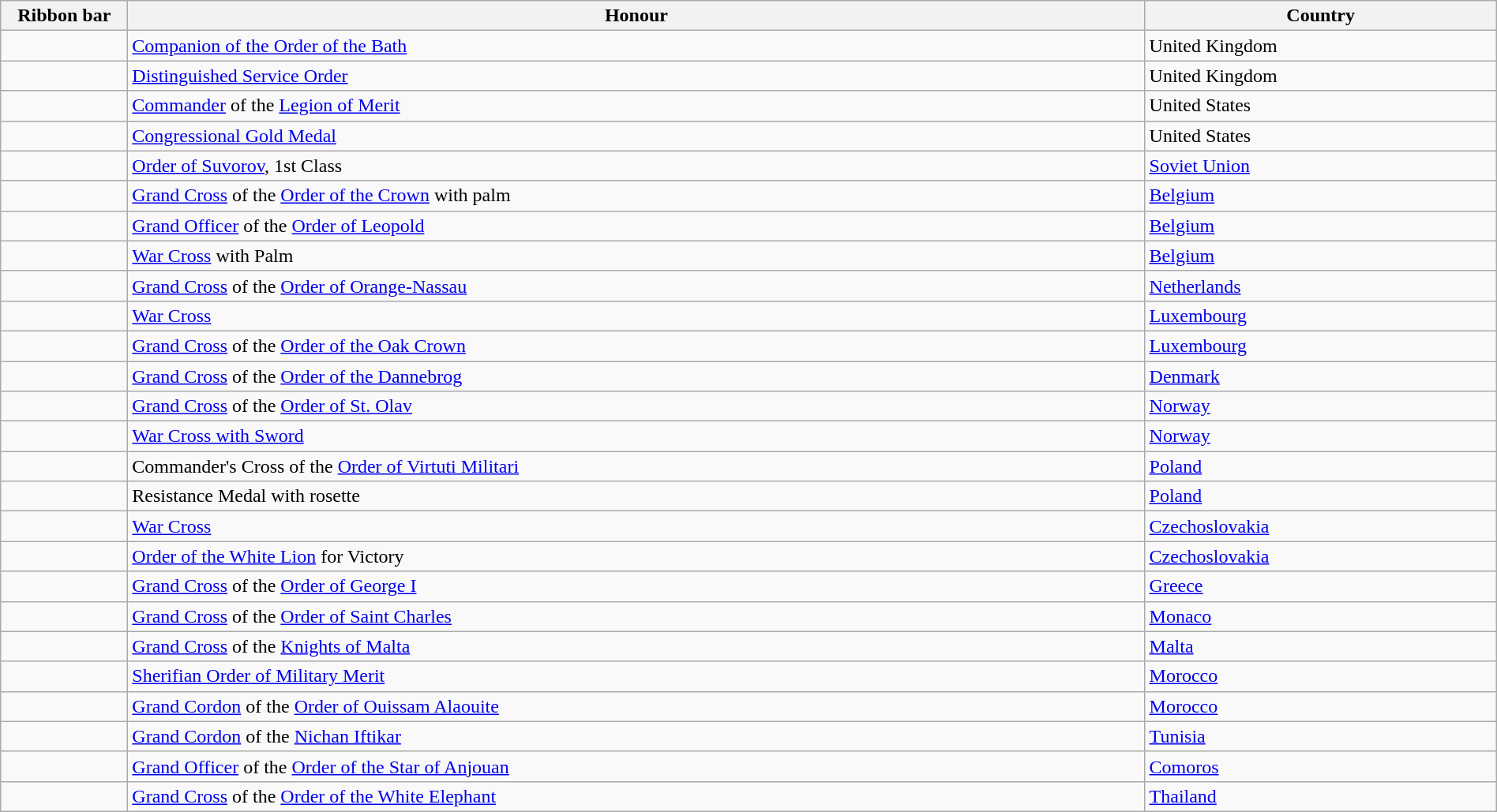<table class="wikitable"  style="width: 100%">
<tr>
<th style="width:100px;">Ribbon bar</th>
<th>Honour</th>
<th>Country</th>
</tr>
<tr>
<td></td>
<td><a href='#'>Companion of the Order of the Bath</a></td>
<td>United Kingdom</td>
</tr>
<tr>
<td></td>
<td><a href='#'>Distinguished Service Order</a></td>
<td>United Kingdom</td>
</tr>
<tr>
<td></td>
<td><a href='#'>Commander</a> of the <a href='#'>Legion of Merit</a></td>
<td>United States</td>
</tr>
<tr>
<td></td>
<td><a href='#'>Congressional Gold Medal</a></td>
<td>United States</td>
</tr>
<tr>
<td></td>
<td><a href='#'>Order of Suvorov</a>, 1st Class</td>
<td><a href='#'>Soviet Union</a></td>
</tr>
<tr>
<td><span></span></td>
<td><a href='#'>Grand Cross</a> of the <a href='#'>Order of the Crown</a> with palm</td>
<td><a href='#'>Belgium</a></td>
</tr>
<tr>
<td></td>
<td><a href='#'>Grand Officer</a> of the <a href='#'>Order of Leopold</a></td>
<td><a href='#'>Belgium</a></td>
</tr>
<tr>
<td></td>
<td><a href='#'>War Cross</a> with Palm</td>
<td><a href='#'>Belgium</a></td>
</tr>
<tr>
<td></td>
<td><a href='#'>Grand Cross</a> of the <a href='#'>Order of Orange-Nassau</a></td>
<td><a href='#'>Netherlands</a></td>
</tr>
<tr>
<td></td>
<td><a href='#'>War Cross</a></td>
<td><a href='#'>Luxembourg</a></td>
</tr>
<tr>
<td></td>
<td><a href='#'>Grand Cross</a> of the <a href='#'>Order of the Oak Crown</a></td>
<td><a href='#'>Luxembourg</a></td>
</tr>
<tr>
<td></td>
<td><a href='#'>Grand Cross</a> of the <a href='#'>Order of the Dannebrog</a></td>
<td><a href='#'>Denmark</a></td>
</tr>
<tr>
<td></td>
<td><a href='#'>Grand Cross</a> of the <a href='#'>Order of St. Olav</a></td>
<td><a href='#'>Norway</a></td>
</tr>
<tr>
<td></td>
<td><a href='#'>War Cross with Sword</a></td>
<td><a href='#'>Norway</a></td>
</tr>
<tr>
<td></td>
<td>Commander's Cross of the <a href='#'>Order of Virtuti Militari</a></td>
<td><a href='#'>Poland</a></td>
</tr>
<tr>
<td></td>
<td>Resistance Medal with rosette</td>
<td><a href='#'>Poland</a></td>
</tr>
<tr>
<td></td>
<td><a href='#'>War Cross</a></td>
<td><a href='#'>Czechoslovakia</a></td>
</tr>
<tr>
<td></td>
<td><a href='#'>Order of the White Lion</a> for Victory</td>
<td><a href='#'>Czechoslovakia</a></td>
</tr>
<tr>
<td></td>
<td><a href='#'>Grand Cross</a> of the <a href='#'>Order of George I</a></td>
<td><a href='#'>Greece</a></td>
</tr>
<tr>
<td></td>
<td><a href='#'>Grand Cross</a> of the <a href='#'>Order of Saint Charles</a></td>
<td><a href='#'>Monaco</a></td>
</tr>
<tr>
<td></td>
<td><a href='#'>Grand Cross</a> of the <a href='#'>Knights of Malta</a></td>
<td><a href='#'>Malta</a></td>
</tr>
<tr>
<td></td>
<td><a href='#'>Sherifian Order of Military Merit</a></td>
<td><a href='#'>Morocco</a></td>
</tr>
<tr>
<td></td>
<td><a href='#'>Grand Cordon</a> of the <a href='#'>Order of Ouissam Alaouite</a></td>
<td><a href='#'>Morocco</a></td>
</tr>
<tr>
<td></td>
<td><a href='#'>Grand Cordon</a> of the <a href='#'>Nichan Iftikar</a></td>
<td><a href='#'>Tunisia</a></td>
</tr>
<tr>
<td></td>
<td><a href='#'>Grand Officer</a> of the <a href='#'>Order of the Star of Anjouan</a></td>
<td><a href='#'>Comoros</a></td>
</tr>
<tr>
<td></td>
<td><a href='#'>Grand Cross</a> of the <a href='#'>Order of the White Elephant</a></td>
<td><a href='#'>Thailand</a></td>
</tr>
</table>
